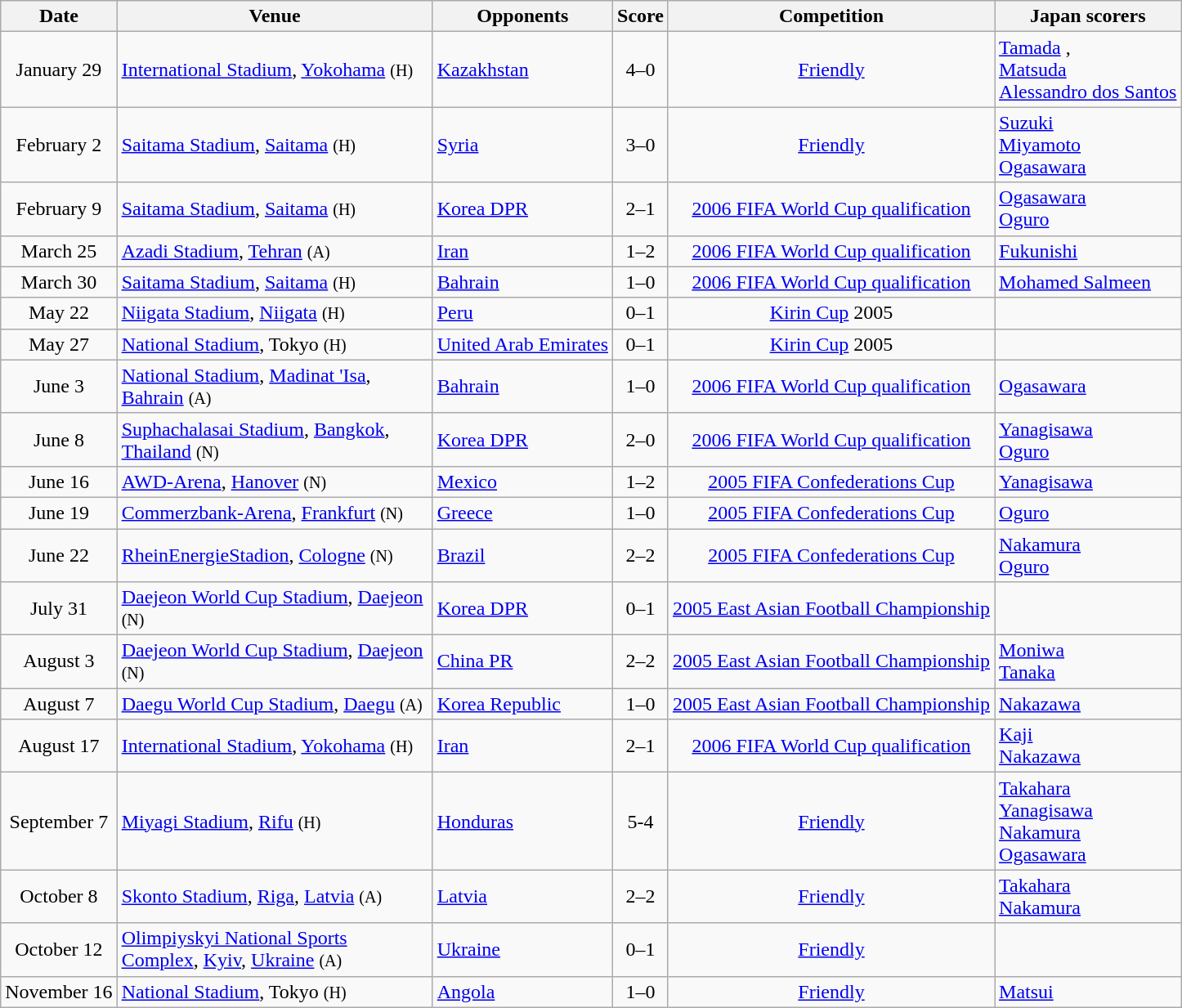<table class="wikitable">
<tr>
<th>Date</th>
<th width=250>Venue</th>
<th>Opponents</th>
<th>Score</th>
<th>Competition</th>
<th>Japan scorers</th>
</tr>
<tr>
<td style="text-align:center;">January 29</td>
<td><a href='#'>International Stadium</a>, <a href='#'>Yokohama</a> <small>(H)</small></td>
<td> <a href='#'>Kazakhstan</a></td>
<td style="text-align:center;">4–0</td>
<td style="text-align:center;"><a href='#'>Friendly</a></td>
<td><a href='#'>Tamada</a> ,  <br> <a href='#'>Matsuda</a>  <br> <a href='#'>Alessandro dos Santos</a> </td>
</tr>
<tr>
<td style="text-align:center;">February 2</td>
<td><a href='#'>Saitama Stadium</a>, <a href='#'>Saitama</a> <small>(H)</small></td>
<td> <a href='#'>Syria</a></td>
<td style="text-align:center;">3–0</td>
<td style="text-align:center;"><a href='#'>Friendly</a></td>
<td><a href='#'>Suzuki</a>  <br> <a href='#'>Miyamoto</a>  <br> <a href='#'>Ogasawara</a> </td>
</tr>
<tr>
<td style="text-align:center;">February 9</td>
<td><a href='#'>Saitama Stadium</a>, <a href='#'>Saitama</a> <small>(H)</small></td>
<td> <a href='#'>Korea DPR</a></td>
<td style="text-align:center;">2–1</td>
<td style="text-align:center;"><a href='#'>2006 FIFA World Cup qualification</a></td>
<td><a href='#'>Ogasawara</a>  <br> <a href='#'>Oguro</a> </td>
</tr>
<tr>
<td style="text-align:center;">March 25</td>
<td><a href='#'>Azadi Stadium</a>, <a href='#'>Tehran</a> <small>(A)</small></td>
<td> <a href='#'>Iran</a></td>
<td style="text-align:center;">1–2</td>
<td style="text-align:center;"><a href='#'>2006 FIFA World Cup qualification</a></td>
<td><a href='#'>Fukunishi</a> </td>
</tr>
<tr>
<td style="text-align:center;">March 30</td>
<td><a href='#'>Saitama Stadium</a>, <a href='#'>Saitama</a> <small>(H)</small></td>
<td> <a href='#'>Bahrain</a></td>
<td style="text-align:center;">1–0</td>
<td style="text-align:center;"><a href='#'>2006 FIFA World Cup qualification</a></td>
<td><a href='#'>Mohamed Salmeen</a> </td>
</tr>
<tr>
<td style="text-align:center;">May 22</td>
<td><a href='#'>Niigata Stadium</a>, <a href='#'>Niigata</a> <small>(H)</small></td>
<td> <a href='#'>Peru</a></td>
<td style="text-align:center;">0–1</td>
<td style="text-align:center;"><a href='#'>Kirin Cup</a> 2005</td>
<td></td>
</tr>
<tr>
<td style="text-align:center;">May 27</td>
<td><a href='#'>National Stadium</a>, Tokyo <small>(H)</small></td>
<td> <a href='#'>United Arab Emirates</a></td>
<td style="text-align:center;">0–1</td>
<td style="text-align:center;"><a href='#'>Kirin Cup</a> 2005</td>
<td></td>
</tr>
<tr>
<td style="text-align:center;">June 3</td>
<td><a href='#'>National Stadium</a>, <a href='#'>Madinat 'Isa</a>, <a href='#'>Bahrain</a> <small>(A)</small></td>
<td> <a href='#'>Bahrain</a></td>
<td style="text-align:center;">1–0</td>
<td style="text-align:center;"><a href='#'>2006 FIFA World Cup qualification</a></td>
<td><a href='#'>Ogasawara</a> </td>
</tr>
<tr>
<td style="text-align:center;">June 8</td>
<td><a href='#'>Suphachalasai Stadium</a>, <a href='#'>Bangkok</a>, <a href='#'>Thailand</a> <small>(N)</small></td>
<td> <a href='#'>Korea DPR</a></td>
<td style="text-align:center;">2–0</td>
<td style="text-align:center;"><a href='#'>2006 FIFA World Cup qualification</a></td>
<td><a href='#'>Yanagisawa</a>  <br> <a href='#'>Oguro</a> </td>
</tr>
<tr>
<td style="text-align:center;">June 16</td>
<td><a href='#'>AWD-Arena</a>, <a href='#'>Hanover</a> <small>(N)</small></td>
<td> <a href='#'>Mexico</a></td>
<td style="text-align:center;">1–2</td>
<td style="text-align:center;"><a href='#'>2005 FIFA Confederations Cup</a></td>
<td><a href='#'>Yanagisawa</a> </td>
</tr>
<tr>
<td style="text-align:center;">June 19</td>
<td><a href='#'>Commerzbank-Arena</a>, <a href='#'>Frankfurt</a> <small>(N)</small></td>
<td> <a href='#'>Greece</a></td>
<td style="text-align:center;">1–0</td>
<td style="text-align:center;"><a href='#'>2005 FIFA Confederations Cup</a></td>
<td><a href='#'>Oguro</a> </td>
</tr>
<tr>
<td style="text-align:center;">June 22</td>
<td><a href='#'>RheinEnergieStadion</a>, <a href='#'>Cologne</a> <small>(N)</small></td>
<td> <a href='#'>Brazil</a></td>
<td style="text-align:center;">2–2</td>
<td style="text-align:center;"><a href='#'>2005 FIFA Confederations Cup</a></td>
<td><a href='#'>Nakamura</a>  <br> <a href='#'>Oguro</a> </td>
</tr>
<tr>
<td style="text-align:center;">July 31</td>
<td><a href='#'>Daejeon World Cup Stadium</a>, <a href='#'>Daejeon</a> <small>(N)</small></td>
<td> <a href='#'>Korea DPR</a></td>
<td style="text-align:center;">0–1</td>
<td style="text-align:center;"><a href='#'>2005 East Asian Football Championship</a></td>
<td></td>
</tr>
<tr>
<td style="text-align:center;">August 3</td>
<td><a href='#'>Daejeon World Cup Stadium</a>, <a href='#'>Daejeon</a> <small>(N)</small></td>
<td> <a href='#'>China PR</a></td>
<td style="text-align:center;">2–2</td>
<td style="text-align:center;"><a href='#'>2005 East Asian Football Championship</a></td>
<td><a href='#'>Moniwa</a>  <br> <a href='#'>Tanaka</a></td>
</tr>
<tr>
<td style="text-align:center;">August 7</td>
<td><a href='#'>Daegu World Cup Stadium</a>, <a href='#'>Daegu</a> <small>(A)</small></td>
<td> <a href='#'>Korea Republic</a></td>
<td style="text-align:center;">1–0</td>
<td style="text-align:center;"><a href='#'>2005 East Asian Football Championship</a></td>
<td><a href='#'>Nakazawa</a> </td>
</tr>
<tr>
<td style="text-align:center;">August 17</td>
<td><a href='#'>International Stadium</a>, <a href='#'>Yokohama</a> <small>(H)</small></td>
<td> <a href='#'>Iran</a></td>
<td style="text-align:center;">2–1</td>
<td style="text-align:center;"><a href='#'>2006 FIFA World Cup qualification</a></td>
<td><a href='#'>Kaji</a>  <br> <a href='#'>Nakazawa</a> </td>
</tr>
<tr>
<td style="text-align:center;">September 7</td>
<td><a href='#'>Miyagi Stadium</a>, <a href='#'>Rifu</a> <small>(H)</small></td>
<td> <a href='#'>Honduras</a></td>
<td style="text-align:center;">5-4</td>
<td style="text-align:center;"><a href='#'>Friendly</a></td>
<td><a href='#'>Takahara</a>  <br> <a href='#'>Yanagisawa</a>   <br> <a href='#'>Nakamura</a>  <br> <a href='#'>Ogasawara</a> </td>
</tr>
<tr>
<td style="text-align:center;">October 8</td>
<td><a href='#'>Skonto Stadium</a>, <a href='#'>Riga</a>, <a href='#'>Latvia</a> <small>(A)</small></td>
<td> <a href='#'>Latvia</a></td>
<td style="text-align:center;">2–2</td>
<td style="text-align:center;"><a href='#'>Friendly</a></td>
<td><a href='#'>Takahara</a>  <br> <a href='#'>Nakamura</a> </td>
</tr>
<tr>
<td style="text-align:center;">October 12</td>
<td><a href='#'>Olimpiyskyi National Sports Complex</a>, <a href='#'>Kyiv</a>, <a href='#'>Ukraine</a> <small>(A)</small></td>
<td> <a href='#'>Ukraine</a></td>
<td style="text-align:center;">0–1</td>
<td style="text-align:center;"><a href='#'>Friendly</a></td>
<td></td>
</tr>
<tr>
<td style="text-align:center;">November 16</td>
<td><a href='#'>National Stadium</a>, Tokyo <small>(H)</small></td>
<td> <a href='#'>Angola</a></td>
<td style="text-align:center;">1–0</td>
<td style="text-align:center;"><a href='#'>Friendly</a></td>
<td><a href='#'>Matsui</a> </td>
</tr>
</table>
